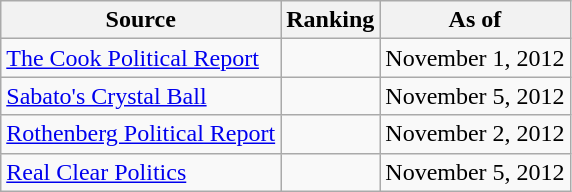<table class="wikitable" style="text-align:center">
<tr>
<th>Source</th>
<th>Ranking</th>
<th>As of</th>
</tr>
<tr>
<td align=left><a href='#'>The Cook Political Report</a></td>
<td></td>
<td>November 1, 2012</td>
</tr>
<tr>
<td align=left><a href='#'>Sabato's Crystal Ball</a></td>
<td></td>
<td>November 5, 2012</td>
</tr>
<tr>
<td align=left><a href='#'>Rothenberg Political Report</a></td>
<td></td>
<td>November 2, 2012</td>
</tr>
<tr>
<td align=left><a href='#'>Real Clear Politics</a></td>
<td></td>
<td>November 5, 2012</td>
</tr>
</table>
